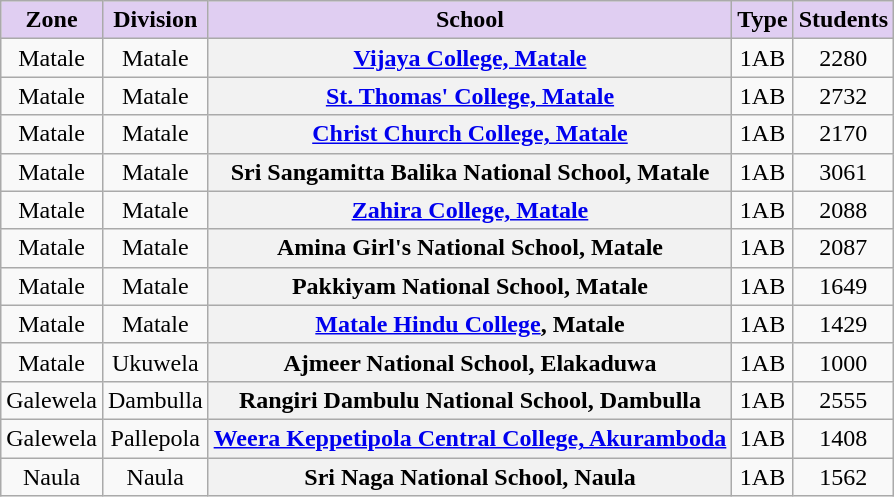<table class="wikitable sortable" style="text-align:center; font-size:100%">
<tr valign="bottom">
<th style="background-color:#E0CEF2;">Zone</th>
<th style="background-color:#E0CEF2;">Division</th>
<th style="background-color:#E0CEF2;">School</th>
<th style="background-color:#E0CEF2;">Type</th>
<th style="background-color:#E0CEF2;">Students</th>
</tr>
<tr>
<td>Matale</td>
<td>Matale</td>
<th><a href='#'>Vijaya College, Matale</a></th>
<td>1AB</td>
<td>2280</td>
</tr>
<tr>
<td>Matale</td>
<td>Matale</td>
<th><a href='#'>St. Thomas' College, Matale</a></th>
<td>1AB</td>
<td>2732</td>
</tr>
<tr>
<td>Matale</td>
<td>Matale</td>
<th><a href='#'>Christ Church College, Matale</a></th>
<td>1AB</td>
<td>2170</td>
</tr>
<tr>
<td>Matale</td>
<td>Matale</td>
<th>Sri Sangamitta Balika National School, Matale</th>
<td>1AB</td>
<td>3061</td>
</tr>
<tr>
<td>Matale</td>
<td>Matale</td>
<th><a href='#'>Zahira College, Matale</a></th>
<td>1AB</td>
<td>2088</td>
</tr>
<tr>
<td>Matale</td>
<td>Matale</td>
<th>Amina Girl's National School, Matale</th>
<td>1AB</td>
<td>2087</td>
</tr>
<tr>
<td>Matale</td>
<td>Matale</td>
<th>Pakkiyam National School, Matale</th>
<td>1AB</td>
<td>1649</td>
</tr>
<tr>
<td>Matale</td>
<td>Matale</td>
<th><a href='#'>Matale Hindu College</a>, Matale</th>
<td>1AB</td>
<td>1429</td>
</tr>
<tr>
<td>Matale</td>
<td>Ukuwela</td>
<th>Ajmeer National School, Elakaduwa</th>
<td>1AB</td>
<td>1000</td>
</tr>
<tr>
<td>Galewela</td>
<td>Dambulla</td>
<th>Rangiri Dambulu National School, Dambulla</th>
<td>1AB</td>
<td>2555</td>
</tr>
<tr>
<td>Galewela</td>
<td>Pallepola</td>
<th><a href='#'>Weera Keppetipola Central College, Akuramboda</a></th>
<td>1AB</td>
<td>1408</td>
</tr>
<tr>
<td>Naula</td>
<td>Naula</td>
<th>Sri Naga National School, Naula</th>
<td>1AB</td>
<td>1562</td>
</tr>
</table>
